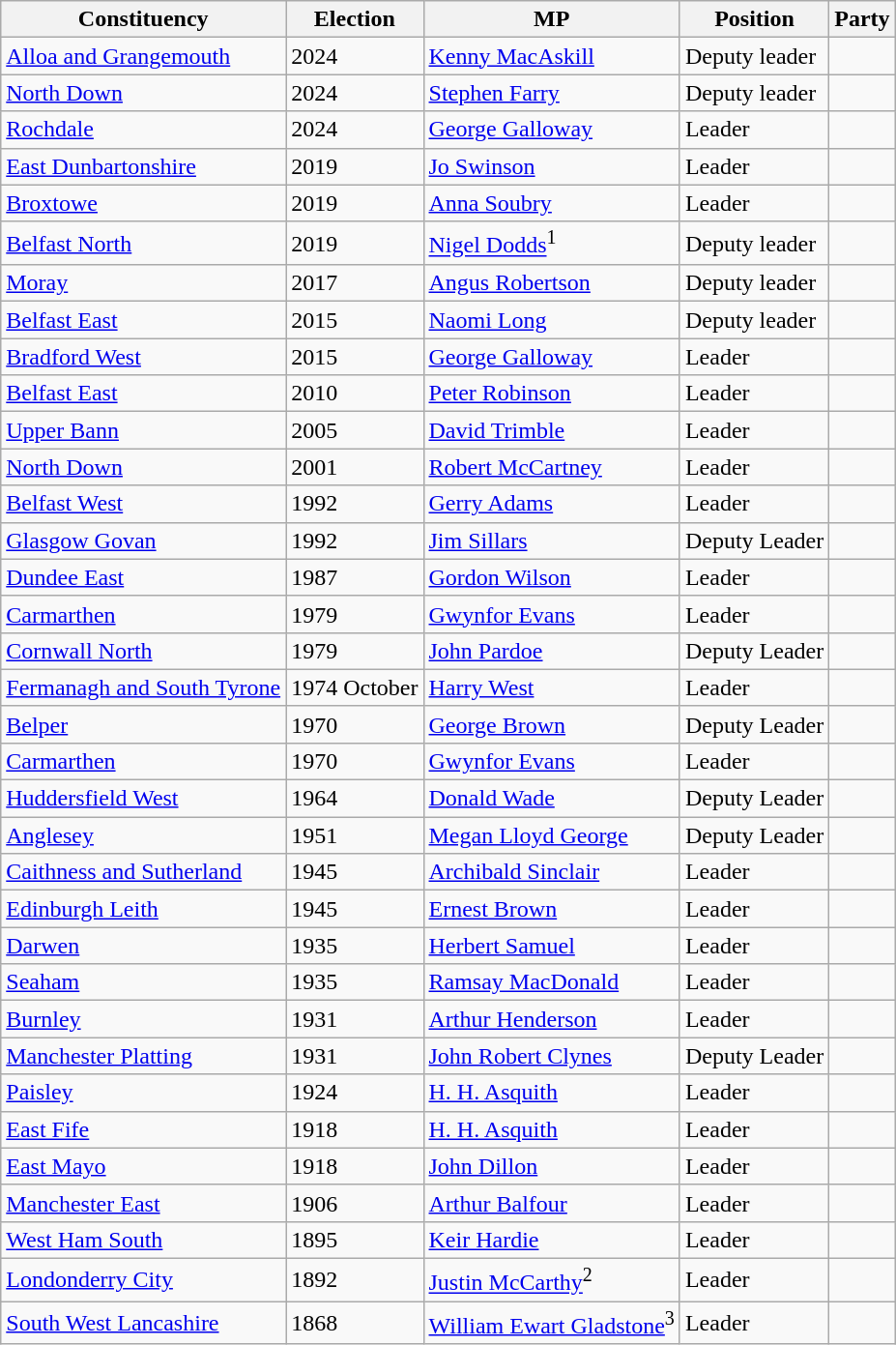<table class="wikitable sortable">
<tr>
<th>Constituency</th>
<th>Election</th>
<th>MP</th>
<th>Position</th>
<th colspan=2>Party</th>
</tr>
<tr>
<td><a href='#'>Alloa and Grangemouth</a></td>
<td>2024</td>
<td><a href='#'>Kenny MacAskill</a></td>
<td>Deputy leader</td>
<td></td>
</tr>
<tr>
<td><a href='#'>North Down</a></td>
<td>2024</td>
<td><a href='#'>Stephen Farry</a></td>
<td>Deputy leader</td>
<td></td>
</tr>
<tr>
<td><a href='#'>Rochdale</a></td>
<td>2024</td>
<td><a href='#'>George Galloway</a></td>
<td>Leader</td>
<td></td>
</tr>
<tr>
<td><a href='#'>East Dunbartonshire</a></td>
<td>2019</td>
<td><a href='#'>Jo Swinson</a></td>
<td>Leader</td>
<td></td>
</tr>
<tr>
<td><a href='#'>Broxtowe</a></td>
<td>2019</td>
<td><a href='#'>Anna Soubry</a></td>
<td>Leader</td>
<td></td>
</tr>
<tr>
<td><a href='#'>Belfast North</a></td>
<td>2019</td>
<td><a href='#'>Nigel Dodds</a><sup>1</sup></td>
<td>Deputy leader</td>
<td></td>
</tr>
<tr>
<td><a href='#'>Moray</a></td>
<td>2017</td>
<td><a href='#'>Angus Robertson</a></td>
<td>Deputy leader</td>
<td></td>
</tr>
<tr>
<td><a href='#'>Belfast East</a></td>
<td>2015</td>
<td><a href='#'>Naomi Long</a></td>
<td>Deputy leader</td>
<td></td>
</tr>
<tr>
<td><a href='#'>Bradford West</a></td>
<td>2015</td>
<td><a href='#'>George Galloway</a></td>
<td>Leader</td>
<td></td>
</tr>
<tr>
<td><a href='#'>Belfast East</a></td>
<td>2010</td>
<td><a href='#'>Peter Robinson</a></td>
<td>Leader</td>
<td></td>
</tr>
<tr>
<td><a href='#'>Upper Bann</a></td>
<td>2005</td>
<td><a href='#'>David Trimble</a></td>
<td>Leader</td>
<td></td>
</tr>
<tr>
<td><a href='#'>North Down</a></td>
<td>2001</td>
<td><a href='#'>Robert McCartney</a></td>
<td>Leader</td>
<td></td>
</tr>
<tr>
<td><a href='#'>Belfast West</a></td>
<td>1992</td>
<td><a href='#'>Gerry Adams</a></td>
<td>Leader</td>
<td></td>
</tr>
<tr>
<td><a href='#'>Glasgow Govan</a></td>
<td>1992</td>
<td><a href='#'>Jim Sillars</a></td>
<td>Deputy Leader</td>
<td></td>
</tr>
<tr>
<td><a href='#'>Dundee East</a></td>
<td>1987</td>
<td><a href='#'>Gordon Wilson</a></td>
<td>Leader</td>
<td></td>
</tr>
<tr>
<td><a href='#'>Carmarthen</a></td>
<td>1979</td>
<td><a href='#'>Gwynfor Evans</a></td>
<td>Leader</td>
<td></td>
</tr>
<tr>
<td><a href='#'>Cornwall North</a></td>
<td>1979</td>
<td><a href='#'>John Pardoe</a></td>
<td>Deputy Leader</td>
<td></td>
</tr>
<tr>
<td><a href='#'>Fermanagh and South Tyrone</a></td>
<td>1974 October</td>
<td><a href='#'>Harry West</a></td>
<td>Leader</td>
<td></td>
</tr>
<tr>
<td><a href='#'>Belper</a></td>
<td>1970</td>
<td><a href='#'>George Brown</a></td>
<td>Deputy Leader</td>
<td></td>
</tr>
<tr>
<td><a href='#'>Carmarthen</a></td>
<td>1970</td>
<td><a href='#'>Gwynfor Evans</a></td>
<td>Leader</td>
<td></td>
</tr>
<tr>
<td><a href='#'>Huddersfield West</a></td>
<td>1964</td>
<td><a href='#'>Donald Wade</a></td>
<td>Deputy Leader</td>
<td></td>
</tr>
<tr>
<td><a href='#'>Anglesey</a></td>
<td>1951</td>
<td><a href='#'>Megan Lloyd George</a></td>
<td>Deputy Leader</td>
<td></td>
</tr>
<tr>
<td><a href='#'>Caithness and Sutherland</a></td>
<td>1945</td>
<td><a href='#'>Archibald Sinclair</a></td>
<td>Leader</td>
<td></td>
</tr>
<tr>
<td><a href='#'>Edinburgh Leith</a></td>
<td>1945</td>
<td><a href='#'>Ernest Brown</a></td>
<td>Leader</td>
<td></td>
</tr>
<tr>
<td><a href='#'>Darwen</a></td>
<td>1935</td>
<td><a href='#'>Herbert Samuel</a></td>
<td>Leader</td>
<td></td>
</tr>
<tr>
<td><a href='#'>Seaham</a></td>
<td>1935</td>
<td><a href='#'>Ramsay MacDonald</a></td>
<td>Leader</td>
<td></td>
</tr>
<tr>
<td><a href='#'>Burnley</a></td>
<td>1931</td>
<td><a href='#'>Arthur Henderson</a></td>
<td>Leader</td>
<td></td>
</tr>
<tr>
<td><a href='#'>Manchester Platting</a></td>
<td>1931</td>
<td><a href='#'>John Robert Clynes</a></td>
<td>Deputy Leader</td>
<td></td>
</tr>
<tr>
<td><a href='#'>Paisley</a></td>
<td>1924</td>
<td><a href='#'>H. H. Asquith</a></td>
<td>Leader</td>
<td></td>
</tr>
<tr>
<td><a href='#'>East Fife</a></td>
<td>1918</td>
<td><a href='#'>H. H. Asquith</a></td>
<td>Leader</td>
<td></td>
</tr>
<tr>
<td><a href='#'>East Mayo</a></td>
<td>1918</td>
<td><a href='#'>John Dillon</a></td>
<td>Leader</td>
<td></td>
</tr>
<tr>
<td><a href='#'>Manchester East</a></td>
<td>1906</td>
<td><a href='#'>Arthur Balfour</a></td>
<td>Leader</td>
<td></td>
</tr>
<tr>
<td><a href='#'>West Ham South</a></td>
<td>1895</td>
<td><a href='#'>Keir Hardie</a></td>
<td>Leader</td>
<td></td>
</tr>
<tr>
<td><a href='#'>Londonderry City</a></td>
<td>1892</td>
<td><a href='#'>Justin McCarthy</a><sup>2</sup></td>
<td>Leader</td>
<td></td>
</tr>
<tr>
<td><a href='#'>South West Lancashire</a></td>
<td>1868</td>
<td><a href='#'>William Ewart Gladstone</a><sup>3</sup></td>
<td>Leader</td>
<td></td>
</tr>
</table>
